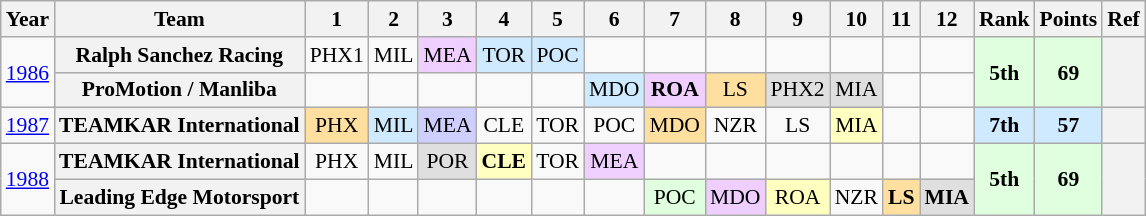<table class="wikitable" style="text-align:center; font-size:90%">
<tr>
<th>Year</th>
<th>Team</th>
<th>1</th>
<th>2</th>
<th>3</th>
<th>4</th>
<th>5</th>
<th>6</th>
<th>7</th>
<th>8</th>
<th>9</th>
<th>10</th>
<th>11</th>
<th>12</th>
<th>Rank</th>
<th>Points</th>
<th>Ref</th>
</tr>
<tr>
<td rowspan=2><a href='#'>1986</a></td>
<th>Ralph Sanchez Racing</th>
<td>PHX1</td>
<td>MIL</td>
<td style="background:#EFCFFF;">MEA<br></td>
<td style="background:#CFEAFF;">TOR<br></td>
<td style="background:#CFEAFF;">POC<br></td>
<td></td>
<td></td>
<td></td>
<td></td>
<td></td>
<td></td>
<td></td>
<td rowspan=2 style="background:#DFFFDF;"><strong>5th</strong></td>
<td rowspan=2 style="background:#DFFFDF;"><strong>69</strong></td>
<th rowspan=2></th>
</tr>
<tr>
<th>ProMotion / Manliba</th>
<td></td>
<td></td>
<td></td>
<td></td>
<td></td>
<td style="background:#CFEAFF;">MDO<br></td>
<td style="background:#EFCFFF;"><strong>ROA</strong><br></td>
<td style="background:#FFDF9F;">LS<br></td>
<td style="background:#DFDFDF;">PHX2<br></td>
<td style="background:#DFDFDF;">MIA<br></td>
<td></td>
<td></td>
</tr>
<tr>
<td><a href='#'>1987</a></td>
<th>TEAMKAR International</th>
<td style="background:#FFDF9F;">PHX<br></td>
<td style="background:#CFEAFF;">MIL<br></td>
<td style="background:#CFCFFF;">MEA<br></td>
<td>CLE</td>
<td>TOR</td>
<td>POC</td>
<td style="background:#FFDF9F;">MDO<br></td>
<td>NZR</td>
<td>LS</td>
<td style="background:#FFFFBF;">MIA<br></td>
<td></td>
<td></td>
<td style="background:#CFEAFF;"><strong>7th</strong></td>
<td style="background:#CFEAFF;"><strong>57</strong></td>
<th></th>
</tr>
<tr>
<td rowspan=2><a href='#'>1988</a></td>
<th>TEAMKAR International</th>
<td>PHX</td>
<td>MIL</td>
<td style="background:#DFDFDF;">POR<br></td>
<td style="background:#FFFFBF;"><strong>CLE</strong><br></td>
<td>TOR</td>
<td style="background:#EFCFFF;">MEA<br></td>
<td></td>
<td></td>
<td></td>
<td></td>
<td></td>
<td></td>
<td rowspan=2 style="background:#DFFFDF;"><strong>5th</strong></td>
<td rowspan=2 style="background:#DFFFDF;"><strong>69</strong></td>
<th rowspan=2></th>
</tr>
<tr>
<th>Leading Edge Motorsport</th>
<td></td>
<td></td>
<td></td>
<td></td>
<td></td>
<td></td>
<td style="background:#DFFFDF;">POC<br></td>
<td style="background:#EFCFFF;">MDO<br></td>
<td style="background:#FFFFBF;">ROA<br></td>
<td>NZR</td>
<td style="background:#FFDF9F;"><strong>LS</strong><br></td>
<td style="background:#DFDFDF;"><strong>MIA</strong><br></td>
</tr>
</table>
